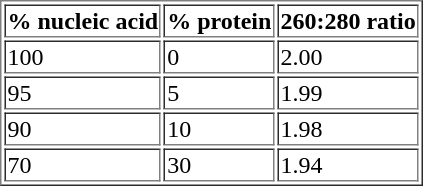<table border=1>
<tr>
<th>% nucleic acid</th>
<th>% protein</th>
<th>260:280 ratio</th>
</tr>
<tr>
<td>100</td>
<td>0</td>
<td>2.00</td>
</tr>
<tr>
<td>95</td>
<td>5</td>
<td>1.99</td>
</tr>
<tr>
<td>90</td>
<td>10</td>
<td>1.98</td>
</tr>
<tr>
<td>70</td>
<td>30</td>
<td>1.94</td>
</tr>
</table>
